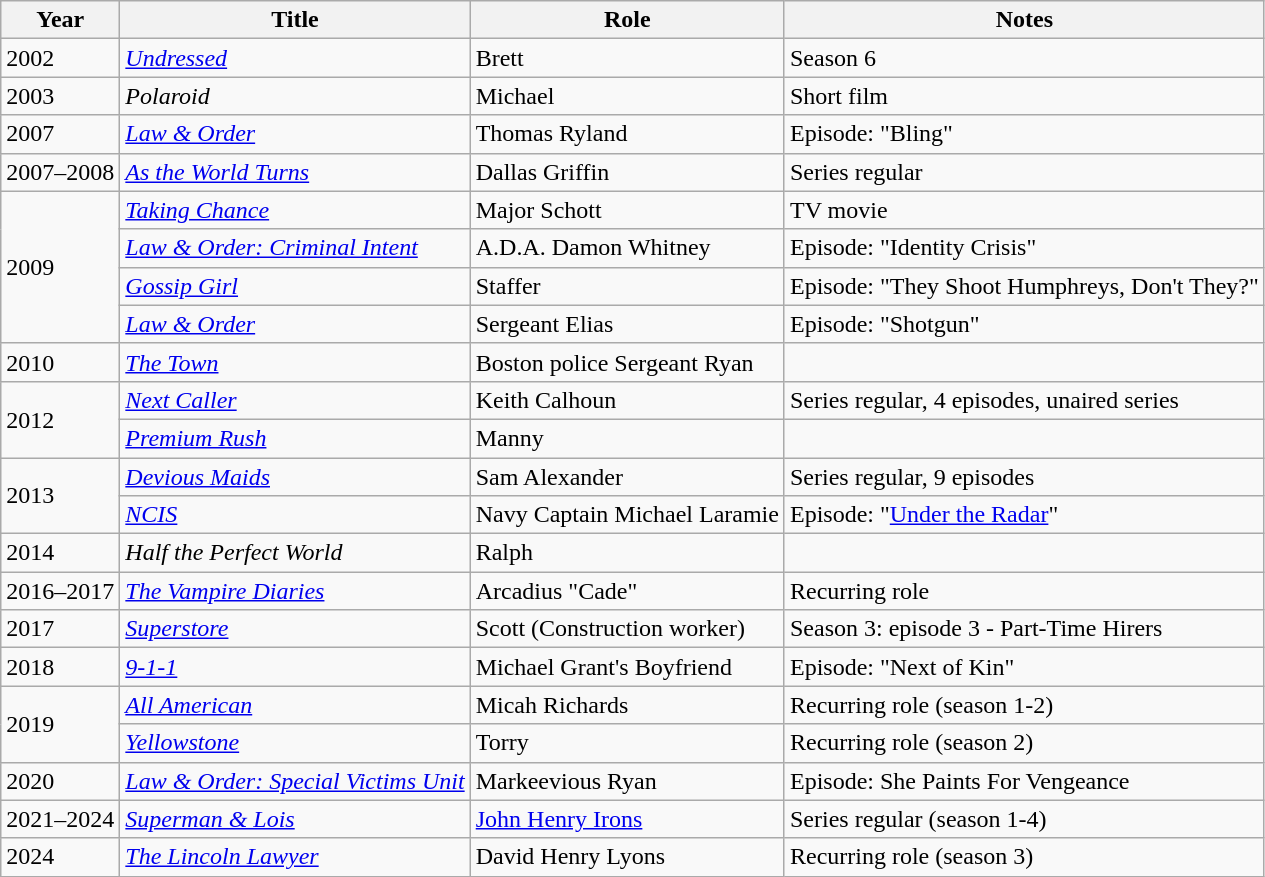<table class="wikitable sortable">
<tr>
<th>Year</th>
<th>Title</th>
<th>Role</th>
<th class="unsortable">Notes</th>
</tr>
<tr>
<td>2002</td>
<td><em><a href='#'>Undressed</a></em></td>
<td>Brett</td>
<td>Season 6</td>
</tr>
<tr>
<td>2003</td>
<td><em>Polaroid</em></td>
<td>Michael</td>
<td>Short film</td>
</tr>
<tr>
<td>2007</td>
<td><em><a href='#'>Law & Order</a></em></td>
<td>Thomas Ryland</td>
<td>Episode: "Bling"</td>
</tr>
<tr>
<td>2007–2008</td>
<td><em><a href='#'>As the World Turns</a></em></td>
<td>Dallas Griffin</td>
<td>Series regular</td>
</tr>
<tr>
<td rowspan="4">2009</td>
<td><em><a href='#'>Taking Chance</a></em></td>
<td>Major Schott</td>
<td>TV movie</td>
</tr>
<tr>
<td><em><a href='#'>Law & Order: Criminal Intent</a></em></td>
<td>A.D.A. Damon Whitney</td>
<td>Episode: "Identity Crisis"</td>
</tr>
<tr>
<td><em><a href='#'>Gossip Girl</a></em></td>
<td>Staffer</td>
<td>Episode: "They Shoot Humphreys, Don't They?"</td>
</tr>
<tr>
<td><em><a href='#'>Law & Order</a></em></td>
<td>Sergeant Elias</td>
<td>Episode: "Shotgun"</td>
</tr>
<tr>
<td>2010</td>
<td><em><a href='#'>The Town</a></em></td>
<td>Boston police Sergeant Ryan</td>
<td></td>
</tr>
<tr>
<td rowspan="2">2012</td>
<td><em><a href='#'>Next Caller</a></em></td>
<td>Keith Calhoun</td>
<td>Series regular, 4 episodes, unaired series</td>
</tr>
<tr>
<td><em><a href='#'>Premium Rush</a></em></td>
<td>Manny</td>
<td></td>
</tr>
<tr>
<td rowspan="2">2013</td>
<td><em><a href='#'>Devious Maids</a></em></td>
<td>Sam Alexander</td>
<td>Series regular, 9 episodes</td>
</tr>
<tr>
<td><em><a href='#'>NCIS</a></em></td>
<td>Navy Captain Michael Laramie</td>
<td>Episode: "<a href='#'>Under the Radar</a>"</td>
</tr>
<tr>
<td>2014</td>
<td><em>Half the Perfect World</em></td>
<td>Ralph</td>
<td></td>
</tr>
<tr>
<td>2016–2017</td>
<td><em><a href='#'>The Vampire Diaries</a></em></td>
<td>Arcadius "Cade"</td>
<td>Recurring role</td>
</tr>
<tr>
<td>2017</td>
<td><em><a href='#'>Superstore</a></em></td>
<td>Scott (Construction worker)</td>
<td>Season 3: episode 3 - Part-Time Hirers</td>
</tr>
<tr>
<td>2018</td>
<td><em><a href='#'>9-1-1</a></em></td>
<td>Michael Grant's Boyfriend</td>
<td>Episode: "Next of Kin"</td>
</tr>
<tr>
<td rowspan="2">2019</td>
<td><em><a href='#'>All American</a></em></td>
<td>Micah Richards</td>
<td>Recurring role (season 1-2)</td>
</tr>
<tr>
<td><em><a href='#'>Yellowstone</a></em></td>
<td>Torry</td>
<td>Recurring role (season 2)</td>
</tr>
<tr>
<td>2020</td>
<td><em><a href='#'>Law & Order: Special Victims Unit</a></em></td>
<td>Markeevious Ryan</td>
<td>Episode: She Paints For Vengeance</td>
</tr>
<tr>
<td>2021–2024</td>
<td><em><a href='#'>Superman & Lois</a></em></td>
<td><a href='#'>John Henry Irons</a></td>
<td>Series regular (season 1-4)</td>
</tr>
<tr>
<td>2024</td>
<td><em><a href='#'>The Lincoln Lawyer</a></em></td>
<td>David Henry Lyons</td>
<td>Recurring role (season 3)</td>
</tr>
</table>
